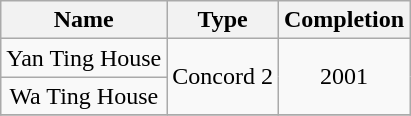<table class="wikitable" style="text-align: center">
<tr>
<th>Name</th>
<th>Type</th>
<th>Completion</th>
</tr>
<tr>
<td>Yan Ting House</td>
<td rowspan="2">Concord 2</td>
<td rowspan="2">2001</td>
</tr>
<tr>
<td>Wa Ting House</td>
</tr>
<tr>
</tr>
</table>
